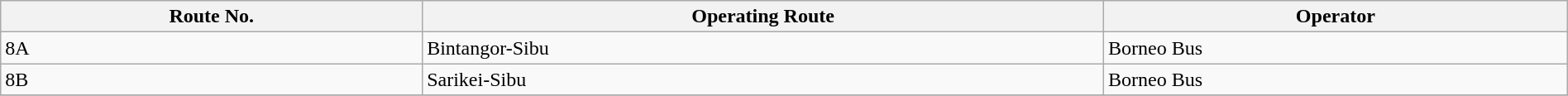<table class="wikitable"  style="width:100%; margin:auto;">
<tr>
<th>Route No.</th>
<th>Operating Route</th>
<th>Operator</th>
</tr>
<tr>
<td>8A</td>
<td>Bintangor-Sibu</td>
<td>Borneo Bus</td>
</tr>
<tr>
<td>8B</td>
<td>Sarikei-Sibu</td>
<td>Borneo Bus</td>
</tr>
<tr>
</tr>
</table>
